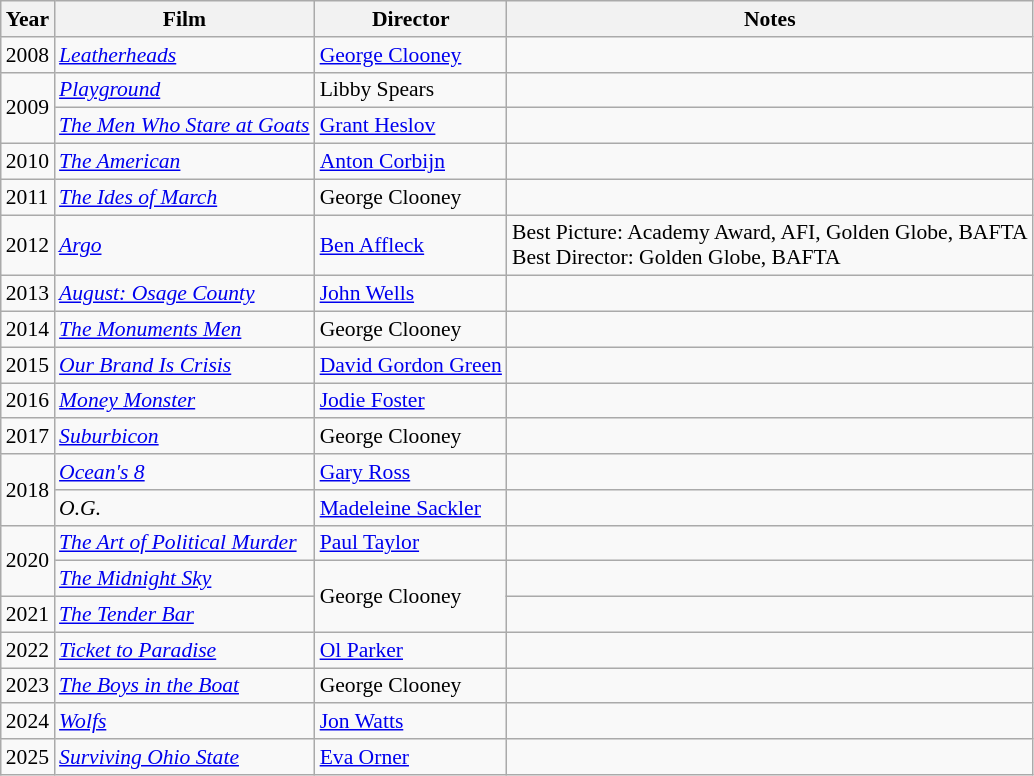<table class="wikitable" style="font-size: 90%;">
<tr>
<th>Year</th>
<th>Film</th>
<th>Director</th>
<th>Notes</th>
</tr>
<tr>
<td>2008</td>
<td><em><a href='#'>Leatherheads</a></em></td>
<td><a href='#'>George Clooney</a></td>
<td></td>
</tr>
<tr>
<td rowspan=2>2009</td>
<td><em><a href='#'>Playground</a></em></td>
<td>Libby Spears</td>
<td></td>
</tr>
<tr>
<td><em><a href='#'>The Men Who Stare at Goats</a></em></td>
<td><a href='#'>Grant Heslov</a></td>
<td></td>
</tr>
<tr>
<td>2010</td>
<td><em><a href='#'>The American</a></em></td>
<td><a href='#'>Anton Corbijn</a></td>
<td></td>
</tr>
<tr>
<td>2011</td>
<td><em><a href='#'>The Ides of March</a></em></td>
<td>George Clooney</td>
<td></td>
</tr>
<tr>
<td>2012</td>
<td><em><a href='#'>Argo</a></em></td>
<td><a href='#'>Ben Affleck</a></td>
<td>Best Picture: Academy Award, AFI, Golden Globe, BAFTA<br> Best Director: Golden Globe, BAFTA</td>
</tr>
<tr>
<td>2013</td>
<td><em><a href='#'>August: Osage County</a></em></td>
<td><a href='#'>John Wells</a></td>
<td></td>
</tr>
<tr>
<td>2014</td>
<td><em><a href='#'>The Monuments Men</a></em></td>
<td>George Clooney</td>
<td></td>
</tr>
<tr>
<td>2015</td>
<td><em><a href='#'>Our Brand Is Crisis</a></em></td>
<td><a href='#'>David Gordon Green</a></td>
<td></td>
</tr>
<tr>
<td>2016</td>
<td><em><a href='#'>Money Monster</a></em></td>
<td><a href='#'>Jodie Foster</a></td>
<td></td>
</tr>
<tr>
<td>2017</td>
<td><em><a href='#'>Suburbicon</a></em></td>
<td>George Clooney</td>
<td></td>
</tr>
<tr>
<td rowspan=2>2018</td>
<td><em><a href='#'>Ocean's 8</a></em></td>
<td><a href='#'>Gary Ross</a></td>
<td></td>
</tr>
<tr>
<td><em>O.G.</em></td>
<td><a href='#'>Madeleine Sackler</a></td>
<td></td>
</tr>
<tr>
<td rowspan=2>2020</td>
<td><em><a href='#'>The Art of Political Murder</a></em></td>
<td><a href='#'>Paul Taylor</a></td>
<td></td>
</tr>
<tr>
<td><em><a href='#'>The Midnight Sky</a></em></td>
<td rowspan=2>George Clooney</td>
<td></td>
</tr>
<tr>
<td>2021</td>
<td><em><a href='#'>The Tender Bar</a></em></td>
<td></td>
</tr>
<tr>
<td>2022</td>
<td><em><a href='#'>Ticket to Paradise</a></em></td>
<td><a href='#'>Ol Parker</a></td>
<td></td>
</tr>
<tr>
<td>2023</td>
<td><em><a href='#'>The Boys in the Boat</a></em></td>
<td>George Clooney</td>
<td></td>
</tr>
<tr>
<td>2024</td>
<td><em><a href='#'>Wolfs</a></em></td>
<td><a href='#'>Jon Watts</a></td>
<td></td>
</tr>
<tr>
<td>2025</td>
<td><em><a href='#'>Surviving Ohio State</a></em></td>
<td><a href='#'>Eva Orner</a></td>
<td></td>
</tr>
</table>
